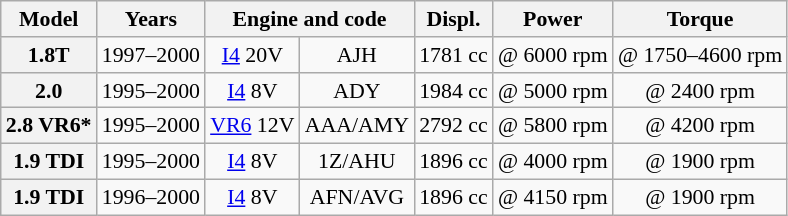<table class="wikitable" style="text-align:center; font-size:91%;">
<tr>
<th>Model</th>
<th>Years</th>
<th colspan="2">Engine and code</th>
<th>Displ.</th>
<th>Power</th>
<th>Torque</th>
</tr>
<tr>
<th>1.8T</th>
<td>1997–2000</td>
<td><a href='#'>I4</a> 20V</td>
<td>AJH</td>
<td>1781 cc</td>
<td> @ 6000 rpm</td>
<td> @ 1750–4600 rpm</td>
</tr>
<tr>
<th>2.0</th>
<td>1995–2000</td>
<td><a href='#'>I4</a> 8V</td>
<td>ADY</td>
<td>1984 cc</td>
<td> @ 5000 rpm</td>
<td> @ 2400 rpm</td>
</tr>
<tr>
<th>2.8 VR6*</th>
<td>1995–2000</td>
<td><a href='#'>VR6</a> 12V</td>
<td>AAA/AMY</td>
<td>2792 cc</td>
<td> @ 5800 rpm</td>
<td> @ 4200 rpm</td>
</tr>
<tr>
<th>1.9 TDI</th>
<td>1995–2000</td>
<td><a href='#'>I4</a> 8V</td>
<td>1Z/AHU</td>
<td>1896 cc</td>
<td> @ 4000 rpm</td>
<td> @ 1900 rpm</td>
</tr>
<tr>
<th>1.9 TDI</th>
<td>1996–2000</td>
<td><a href='#'>I4</a> 8V</td>
<td>AFN/AVG</td>
<td>1896 cc</td>
<td> @ 4150 rpm</td>
<td> @ 1900 rpm</td>
</tr>
</table>
